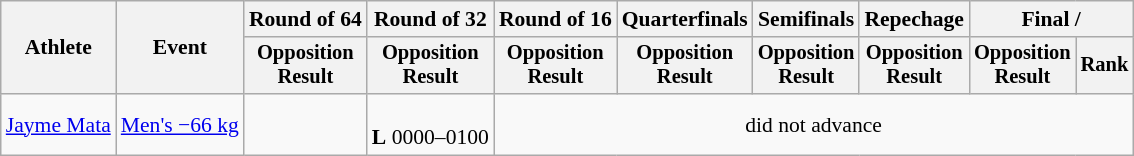<table class="wikitable" style="font-size:90%">
<tr>
<th rowspan="2">Athlete</th>
<th rowspan="2">Event</th>
<th>Round of 64</th>
<th>Round of 32</th>
<th>Round of 16</th>
<th>Quarterfinals</th>
<th>Semifinals</th>
<th>Repechage</th>
<th colspan=2>Final / </th>
</tr>
<tr style="font-size:95%">
<th>Opposition<br>Result</th>
<th>Opposition<br>Result</th>
<th>Opposition<br>Result</th>
<th>Opposition<br>Result</th>
<th>Opposition<br>Result</th>
<th>Opposition<br>Result</th>
<th>Opposition<br>Result</th>
<th>Rank</th>
</tr>
<tr align=center>
<td align=left><a href='#'>Jayme Mata</a></td>
<td align=left><a href='#'>Men's −66 kg</a></td>
<td></td>
<td><br><strong>L</strong> 0000–0100</td>
<td colspan=6>did not advance</td>
</tr>
</table>
